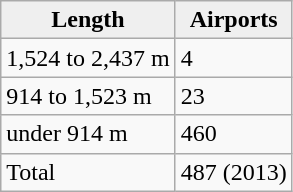<table class="wikitable">
<tr>
<th style="background:#efefef;">Length</th>
<th style="background:#efefef;">Airports</th>
</tr>
<tr>
<td>1,524 to 2,437 m</td>
<td>4</td>
</tr>
<tr>
<td>914 to 1,523 m</td>
<td>23</td>
</tr>
<tr>
<td>under 914 m</td>
<td>460</td>
</tr>
<tr>
<td>Total</td>
<td>487 (2013)</td>
</tr>
</table>
